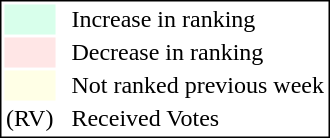<table style="border:1px solid black;">
<tr>
<td style="background:#D8FFEB; width:20px;"></td>
<td> </td>
<td>Increase in ranking</td>
</tr>
<tr>
<td style="background:#FFE6E6; width:20px;"></td>
<td> </td>
<td>Decrease in ranking</td>
</tr>
<tr>
<td style="background:#FFFFE6; width:20px;"></td>
<td> </td>
<td>Not ranked previous week</td>
</tr>
<tr>
<td>(RV)</td>
<td> </td>
<td>Received Votes</td>
</tr>
</table>
